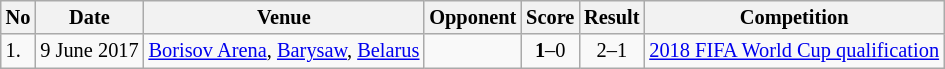<table class="wikitable" style="font-size:85%;">
<tr>
<th>No</th>
<th>Date</th>
<th>Venue</th>
<th>Opponent</th>
<th>Score</th>
<th>Result</th>
<th>Competition</th>
</tr>
<tr>
<td>1.</td>
<td>9 June 2017</td>
<td><a href='#'>Borisov Arena</a>, <a href='#'>Barysaw</a>, <a href='#'>Belarus</a></td>
<td></td>
<td align=center><strong>1</strong>–0</td>
<td align=center>2–1</td>
<td><a href='#'>2018 FIFA World Cup qualification</a></td>
</tr>
</table>
